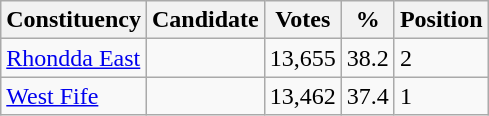<table class="wikitable sortable">
<tr>
<th>Constituency</th>
<th>Candidate</th>
<th>Votes</th>
<th>%</th>
<th>Position</th>
</tr>
<tr>
<td><a href='#'>Rhondda East</a></td>
<td></td>
<td>13,655</td>
<td>38.2</td>
<td>2</td>
</tr>
<tr>
<td><a href='#'>West Fife</a></td>
<td></td>
<td>13,462</td>
<td>37.4</td>
<td>1</td>
</tr>
</table>
